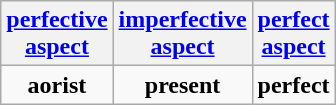<table class="wikitable" style="text-align: center;">
<tr>
<th><a href='#'>perfective<br>aspect</a></th>
<th><a href='#'>imperfective<br>aspect</a></th>
<th><a href='#'>perfect<br>aspect</a></th>
</tr>
<tr>
<td><strong>aorist</strong></td>
<td><strong>present</strong></td>
<td><strong>perfect</strong></td>
</tr>
</table>
